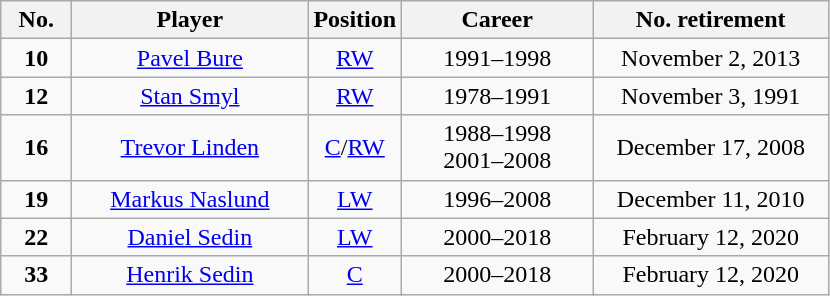<table class="wikitable sortable" style="text-align:center">
<tr>
<th style="width:40px;">No.</th>
<th style="width:150px;">Player</th>
<th style="width:40px;">Position</th>
<th style="width:120px;">Career</th>
<th style="width:150px;">No. retirement</th>
</tr>
<tr>
<td><strong>10</strong></td>
<td><a href='#'>Pavel Bure</a></td>
<td><a href='#'>RW</a></td>
<td>1991–1998</td>
<td>November 2, 2013</td>
</tr>
<tr>
<td><strong>12</strong></td>
<td><a href='#'>Stan Smyl</a></td>
<td><a href='#'>RW</a></td>
<td>1978–1991</td>
<td>November 3, 1991</td>
</tr>
<tr>
<td><strong>16</strong></td>
<td><a href='#'>Trevor Linden</a></td>
<td><a href='#'>C</a>/<a href='#'>RW</a></td>
<td>1988–1998<br>2001–2008</td>
<td>December 17, 2008</td>
</tr>
<tr>
<td><strong>19</strong></td>
<td><a href='#'>Markus Naslund</a></td>
<td><a href='#'>LW</a></td>
<td>1996–2008</td>
<td>December 11, 2010</td>
</tr>
<tr>
<td><strong>22</strong></td>
<td><a href='#'>Daniel Sedin</a></td>
<td><a href='#'>LW</a></td>
<td>2000–2018</td>
<td>February 12, 2020</td>
</tr>
<tr>
<td><strong>33</strong></td>
<td><a href='#'>Henrik Sedin</a></td>
<td><a href='#'>C</a></td>
<td>2000–2018</td>
<td>February 12, 2020</td>
</tr>
</table>
